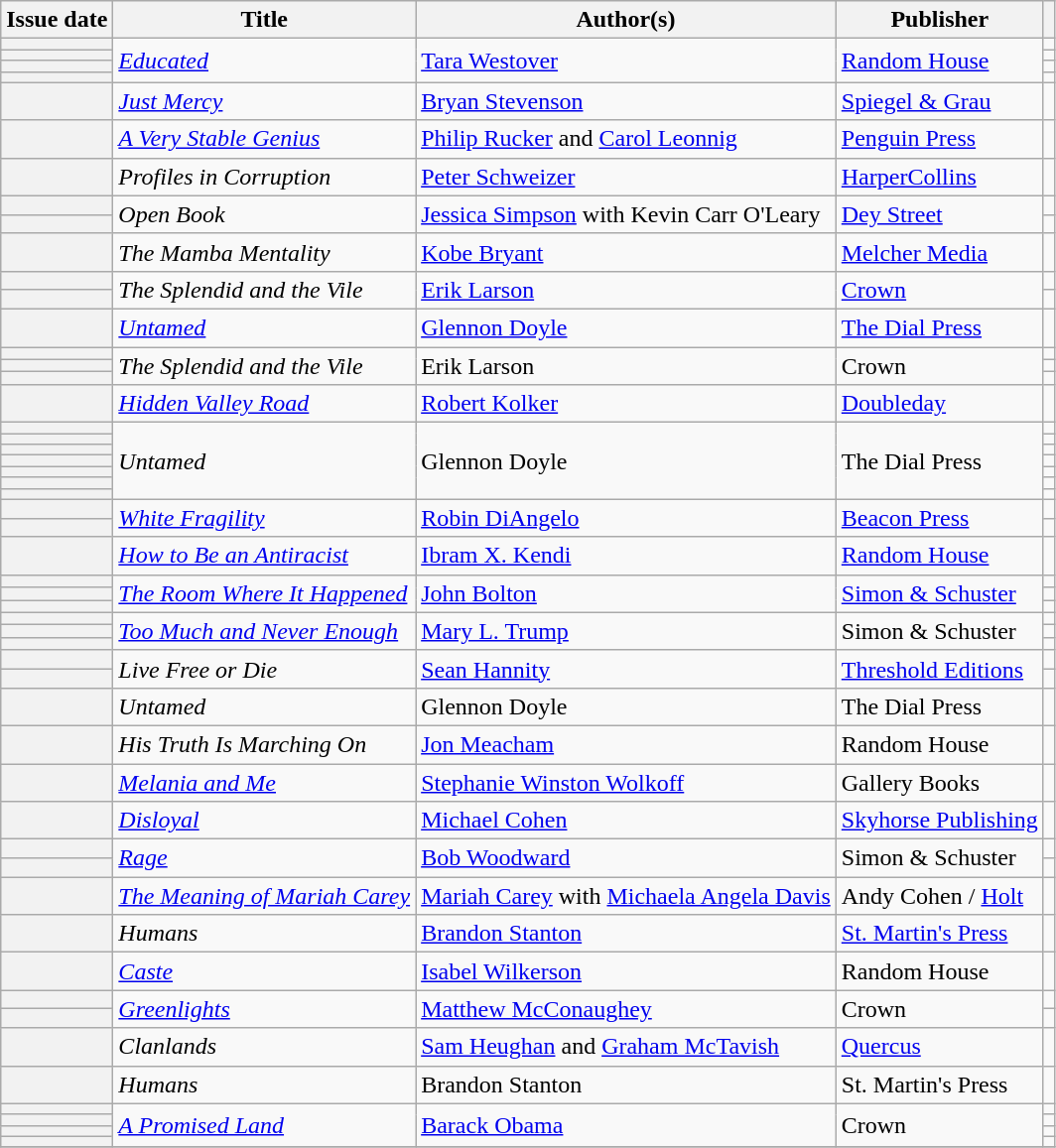<table class="wikitable sortable plainrowheaders">
<tr>
<th scope=col>Issue date</th>
<th scope=col>Title</th>
<th scope=col>Author(s)</th>
<th scope=col>Publisher</th>
<th scope=col class=unsortable></th>
</tr>
<tr>
<th scope=row></th>
<td rowspan="4"><em><a href='#'>Educated</a></em></td>
<td rowspan="4"><a href='#'>Tara Westover</a></td>
<td rowspan="4"><a href='#'>Random House</a></td>
<td></td>
</tr>
<tr>
<th scope=row></th>
<td></td>
</tr>
<tr>
<th scope=row></th>
<td></td>
</tr>
<tr>
<th scope=row></th>
<td></td>
</tr>
<tr>
<th scope=row></th>
<td rowspan="1"><em><a href='#'>Just Mercy</a></em></td>
<td rowspan="1"><a href='#'>Bryan Stevenson</a></td>
<td rowspan="1"><a href='#'>Spiegel & Grau</a></td>
<td></td>
</tr>
<tr>
<th scope=row></th>
<td rowspan="1"><em><a href='#'>A Very Stable Genius</a></em></td>
<td rowspan="1"><a href='#'>Philip Rucker</a> and <a href='#'>Carol Leonnig</a></td>
<td rowspan="1"><a href='#'>Penguin Press</a></td>
<td></td>
</tr>
<tr>
<th scope=row></th>
<td rowspan="1"><em> Profiles in Corruption</em></td>
<td rowspan="1"><a href='#'>Peter Schweizer</a></td>
<td rowspan="1"><a href='#'>HarperCollins</a></td>
<td></td>
</tr>
<tr>
<th scope=row></th>
<td rowspan="2"><em>Open Book</em></td>
<td rowspan="2"><a href='#'>Jessica Simpson</a> with Kevin Carr O'Leary</td>
<td rowspan="2"><a href='#'>Dey Street</a></td>
<td></td>
</tr>
<tr>
<th scope=row></th>
<td></td>
</tr>
<tr>
<th scope=row></th>
<td rowspan="1"><em>The Mamba Mentality</em></td>
<td rowspan="1"><a href='#'>Kobe Bryant</a></td>
<td rowspan="1"><a href='#'>Melcher Media</a></td>
<td></td>
</tr>
<tr>
<th scope=row></th>
<td rowspan="2"><em>The Splendid and the Vile</em></td>
<td rowspan="2"><a href='#'>Erik Larson</a></td>
<td rowspan="2"><a href='#'>Crown</a></td>
<td></td>
</tr>
<tr>
<th scope=row></th>
<td></td>
</tr>
<tr>
<th scope=row></th>
<td rowspan="1"><em><a href='#'>Untamed</a></em></td>
<td rowspan="1"><a href='#'>Glennon Doyle</a></td>
<td rowspan="1"><a href='#'>The Dial Press</a></td>
<td></td>
</tr>
<tr>
<th scope=row></th>
<td rowspan="3"><em>The Splendid and the Vile</em></td>
<td rowspan="3">Erik Larson</td>
<td rowspan="3">Crown</td>
<td></td>
</tr>
<tr>
<th scope=row></th>
<td></td>
</tr>
<tr>
<th scope=row></th>
<td></td>
</tr>
<tr>
<th scope=row></th>
<td rowspan="1"><em><a href='#'>Hidden Valley Road</a></em></td>
<td rowspan="1"><a href='#'>Robert Kolker</a></td>
<td rowspan="1"><a href='#'>Doubleday</a></td>
<td></td>
</tr>
<tr>
<th scope=row></th>
<td rowspan="7"><em>Untamed</em></td>
<td rowspan="7">Glennon Doyle</td>
<td rowspan="7">The Dial Press</td>
<td></td>
</tr>
<tr>
<th scope=row></th>
<td></td>
</tr>
<tr>
<th scope=row></th>
<td></td>
</tr>
<tr>
<th scope=row></th>
<td></td>
</tr>
<tr>
<th scope=row></th>
<td></td>
</tr>
<tr>
<th scope=row></th>
<td></td>
</tr>
<tr>
<th scope=row></th>
<td></td>
</tr>
<tr>
<th scope=row></th>
<td rowspan="2"><em><a href='#'>White Fragility</a></em></td>
<td rowspan="2"><a href='#'>Robin DiAngelo</a></td>
<td rowspan="2"><a href='#'>Beacon Press</a></td>
<td></td>
</tr>
<tr>
<th scope=row></th>
<td></td>
</tr>
<tr>
<th scope=row></th>
<td rowspan="1"><em><a href='#'>How to Be an Antiracist</a></em></td>
<td rowspan="1"><a href='#'>Ibram X. Kendi</a></td>
<td rowspan="1"><a href='#'>Random House</a></td>
<td></td>
</tr>
<tr>
<th scope=row></th>
<td rowspan="3"><em><a href='#'>The Room Where It Happened</a></em></td>
<td rowspan="3"><a href='#'>John Bolton</a></td>
<td rowspan="3"><a href='#'>Simon & Schuster</a></td>
<td></td>
</tr>
<tr>
<th scope=row></th>
<td></td>
</tr>
<tr>
<th scope=row></th>
<td></td>
</tr>
<tr>
<th scope=row></th>
<td rowspan="3"><em><a href='#'>Too Much and Never Enough</a></em></td>
<td rowspan="3"><a href='#'>Mary L. Trump</a></td>
<td rowspan="3">Simon & Schuster</td>
<td></td>
</tr>
<tr>
<th scope=row></th>
<td></td>
</tr>
<tr>
<th scope=row></th>
<td></td>
</tr>
<tr>
<th scope=row></th>
<td rowspan="2"><em>Live Free or Die</em></td>
<td rowspan="2"><a href='#'>Sean Hannity</a></td>
<td rowspan="2"><a href='#'>Threshold Editions</a></td>
<td></td>
</tr>
<tr>
<th scope=row></th>
<td></td>
</tr>
<tr>
<th scope=row></th>
<td rowspan="1"><em>Untamed</em></td>
<td rowspan="1">Glennon Doyle</td>
<td rowspan="1">The Dial Press</td>
<td></td>
</tr>
<tr>
<th scope=row></th>
<td rowspan="1"><em>His Truth Is Marching On</em></td>
<td rowspan="1"><a href='#'>Jon Meacham</a></td>
<td rowspan="1">Random House</td>
<td></td>
</tr>
<tr>
<th scope=row></th>
<td rowspan="1"><em><a href='#'>Melania and Me</a></em></td>
<td rowspan="1"><a href='#'>Stephanie Winston Wolkoff</a></td>
<td rowspan="1">Gallery Books</td>
<td></td>
</tr>
<tr>
<th scope=row></th>
<td rowspan="1"><em><a href='#'>Disloyal</a></em></td>
<td rowspan="1"><a href='#'>Michael Cohen</a></td>
<td rowspan="1"><a href='#'>Skyhorse Publishing</a></td>
<td></td>
</tr>
<tr>
<th scope=row></th>
<td rowspan="2"><em><a href='#'>Rage</a></em></td>
<td rowspan="2"><a href='#'>Bob Woodward</a></td>
<td rowspan="2">Simon & Schuster</td>
<td></td>
</tr>
<tr>
<th scope=row></th>
<td></td>
</tr>
<tr>
<th scope=row></th>
<td rowspan="1"><em><a href='#'>The Meaning of Mariah Carey</a></em></td>
<td rowspan="1"><a href='#'>Mariah Carey</a> with <a href='#'>Michaela Angela Davis</a></td>
<td rowspan="1">Andy Cohen / <a href='#'>Holt</a></td>
<td></td>
</tr>
<tr>
<th scope=row></th>
<td rowspan="1"><em>Humans</em></td>
<td rowspan="1"><a href='#'>Brandon Stanton</a></td>
<td rowspan="1"><a href='#'>St. Martin's Press</a></td>
<td></td>
</tr>
<tr>
<th scope=row></th>
<td rowspan="1"><em><a href='#'>Caste</a></em></td>
<td rowspan="1"><a href='#'>Isabel Wilkerson</a></td>
<td rowspan="1">Random House</td>
<td></td>
</tr>
<tr>
<th scope=row></th>
<td rowspan="2"><em><a href='#'>Greenlights</a></em></td>
<td rowspan="2"><a href='#'>Matthew McConaughey</a></td>
<td rowspan="2">Crown</td>
<td></td>
</tr>
<tr>
<th scope=row></th>
<td></td>
</tr>
<tr>
<th scope=row></th>
<td rowspan="1"><em>Clanlands</em></td>
<td rowspan="1"><a href='#'>Sam Heughan</a> and <a href='#'>Graham McTavish</a></td>
<td rowspan="1"><a href='#'>Quercus</a></td>
<td></td>
</tr>
<tr>
<th scope=row></th>
<td rowspan="1"><em>Humans</em></td>
<td rowspan="1">Brandon Stanton</td>
<td rowspan="1">St. Martin's Press</td>
<td></td>
</tr>
<tr>
<th scope=row></th>
<td rowspan="4"><em><a href='#'>A Promised Land</a></em></td>
<td rowspan="4"><a href='#'>Barack Obama</a></td>
<td rowspan="4">Crown</td>
<td></td>
</tr>
<tr>
<th scope=row></th>
<td></td>
</tr>
<tr>
<th scope=row></th>
<td></td>
</tr>
<tr>
<th scope=row></th>
<td></td>
</tr>
<tr>
</tr>
</table>
